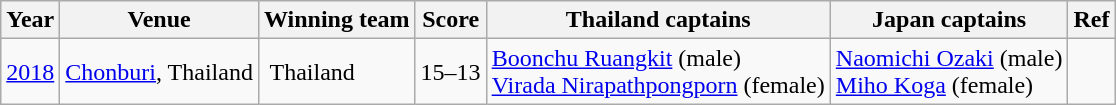<table class="wikitable sortable">
<tr>
<th>Year</th>
<th>Venue</th>
<th>Winning team</th>
<th>Score</th>
<th>Thailand captains</th>
<th>Japan captains</th>
<th>Ref</th>
</tr>
<tr>
<td align=center><a href='#'>2018</a></td>
<td><a href='#'>Chonburi</a>, Thailand</td>
<td> Thailand</td>
<td>15–13</td>
<td><a href='#'>Boonchu Ruangkit</a> (male)<br><a href='#'>Virada Nirapathpongporn</a> (female)</td>
<td><a href='#'>Naomichi Ozaki</a> (male)<br><a href='#'>Miho Koga</a> (female)</td>
<td></td>
</tr>
</table>
